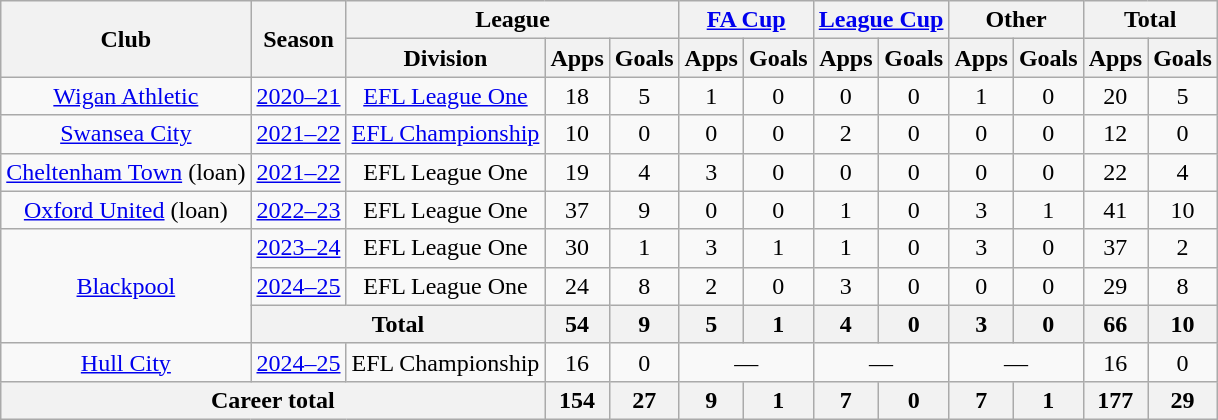<table class="wikitable" style="text-align: center">
<tr>
<th rowspan="2">Club</th>
<th rowspan="2">Season</th>
<th colspan="3">League</th>
<th colspan="2"><a href='#'>FA Cup</a></th>
<th colspan="2"><a href='#'>League Cup</a></th>
<th colspan="2">Other</th>
<th colspan="2">Total</th>
</tr>
<tr>
<th>Division</th>
<th>Apps</th>
<th>Goals</th>
<th>Apps</th>
<th>Goals</th>
<th>Apps</th>
<th>Goals</th>
<th>Apps</th>
<th>Goals</th>
<th>Apps</th>
<th>Goals</th>
</tr>
<tr>
<td><a href='#'>Wigan Athletic</a></td>
<td><a href='#'>2020–21</a></td>
<td><a href='#'>EFL League One</a></td>
<td>18</td>
<td>5</td>
<td>1</td>
<td>0</td>
<td>0</td>
<td>0</td>
<td>1</td>
<td>0</td>
<td>20</td>
<td>5</td>
</tr>
<tr>
<td><a href='#'>Swansea City</a></td>
<td><a href='#'>2021–22</a></td>
<td><a href='#'>EFL Championship</a></td>
<td>10</td>
<td>0</td>
<td>0</td>
<td>0</td>
<td>2</td>
<td>0</td>
<td>0</td>
<td>0</td>
<td>12</td>
<td>0</td>
</tr>
<tr>
<td><a href='#'>Cheltenham Town</a> (loan)</td>
<td><a href='#'>2021–22</a></td>
<td>EFL League One</td>
<td>19</td>
<td>4</td>
<td>3</td>
<td>0</td>
<td>0</td>
<td>0</td>
<td>0</td>
<td>0</td>
<td>22</td>
<td>4</td>
</tr>
<tr>
<td><a href='#'>Oxford United</a> (loan)</td>
<td><a href='#'>2022–23</a></td>
<td>EFL League One</td>
<td>37</td>
<td>9</td>
<td>0</td>
<td>0</td>
<td>1</td>
<td>0</td>
<td>3</td>
<td>1</td>
<td>41</td>
<td>10</td>
</tr>
<tr>
<td rowspan="3"><a href='#'>Blackpool</a></td>
<td><a href='#'>2023–24</a></td>
<td>EFL League One</td>
<td>30</td>
<td>1</td>
<td>3</td>
<td>1</td>
<td>1</td>
<td>0</td>
<td>3</td>
<td>0</td>
<td>37</td>
<td>2</td>
</tr>
<tr>
<td><a href='#'>2024–25</a></td>
<td>EFL League One</td>
<td>24</td>
<td>8</td>
<td>2</td>
<td>0</td>
<td>3</td>
<td>0</td>
<td>0</td>
<td>0</td>
<td>29</td>
<td>8</td>
</tr>
<tr>
<th colspan="2">Total</th>
<th>54</th>
<th>9</th>
<th>5</th>
<th>1</th>
<th>4</th>
<th>0</th>
<th>3</th>
<th>0</th>
<th>66</th>
<th>10</th>
</tr>
<tr>
<td><a href='#'>Hull City</a></td>
<td><a href='#'>2024–25</a></td>
<td>EFL Championship</td>
<td>16</td>
<td>0</td>
<td colspan="2">—</td>
<td colspan="2">—</td>
<td colspan="2">—</td>
<td>16</td>
<td>0</td>
</tr>
<tr>
<th colspan="3">Career total</th>
<th>154</th>
<th>27</th>
<th>9</th>
<th>1</th>
<th>7</th>
<th>0</th>
<th>7</th>
<th>1</th>
<th>177</th>
<th>29</th>
</tr>
</table>
